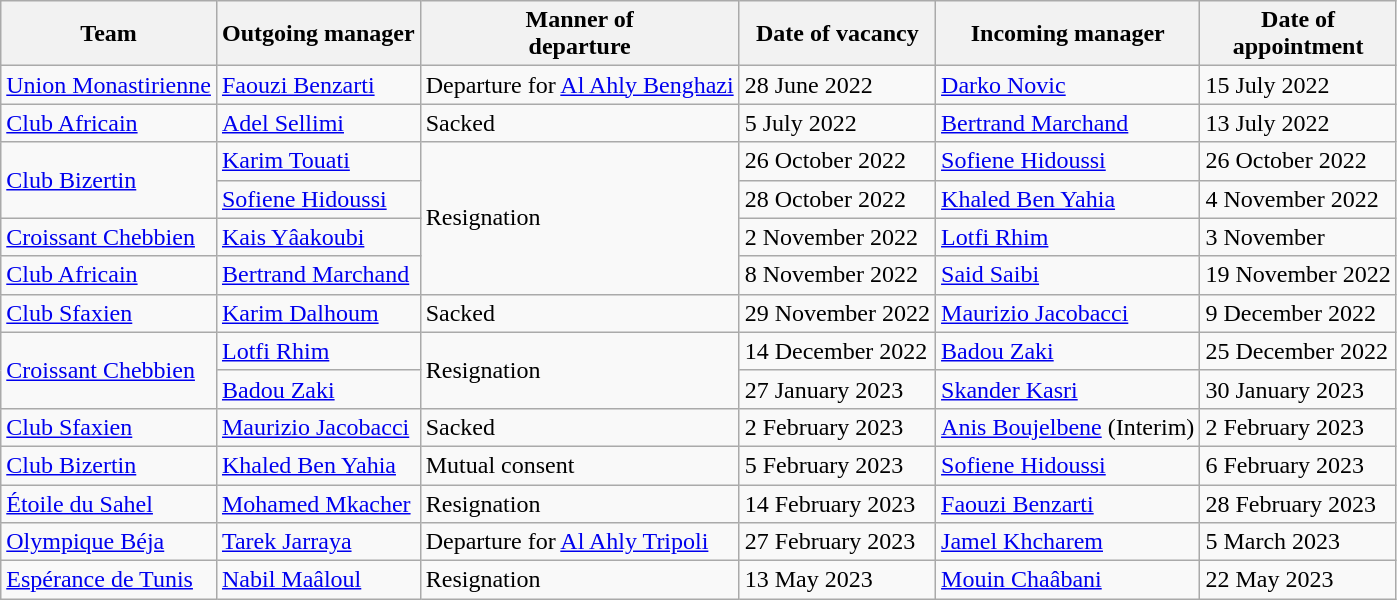<table class="wikitable sortable">
<tr>
<th>Team</th>
<th>Outgoing manager</th>
<th>Manner of<br>departure</th>
<th>Date of vacancy</th>
<th>Incoming manager</th>
<th>Date of<br>appointment</th>
</tr>
<tr>
<td><a href='#'>Union Monastirienne</a></td>
<td> <a href='#'>Faouzi Benzarti</a></td>
<td>Departure for  <a href='#'>Al Ahly Benghazi</a></td>
<td>28 June 2022</td>
<td> <a href='#'>Darko Novic</a></td>
<td>15 July 2022</td>
</tr>
<tr>
<td><a href='#'>Club Africain</a></td>
<td> <a href='#'>Adel Sellimi</a></td>
<td>Sacked</td>
<td>5 July 2022</td>
<td> <a href='#'>Bertrand Marchand</a></td>
<td>13 July 2022</td>
</tr>
<tr>
<td rowspan="2"><a href='#'>Club Bizertin</a></td>
<td> <a href='#'>Karim Touati</a></td>
<td rowspan="4">Resignation</td>
<td>26 October 2022</td>
<td> <a href='#'>Sofiene Hidoussi</a></td>
<td>26 October 2022</td>
</tr>
<tr>
<td> <a href='#'>Sofiene Hidoussi</a></td>
<td>28 October 2022</td>
<td> <a href='#'>Khaled Ben Yahia</a></td>
<td>4 November 2022</td>
</tr>
<tr>
<td><a href='#'>Croissant Chebbien</a></td>
<td> <a href='#'>Kais Yâakoubi</a></td>
<td>2 November 2022</td>
<td> <a href='#'>Lotfi Rhim</a></td>
<td>3 November</td>
</tr>
<tr>
<td><a href='#'>Club Africain</a></td>
<td> <a href='#'>Bertrand Marchand</a></td>
<td>8 November 2022</td>
<td> <a href='#'>Said Saibi</a></td>
<td>19 November 2022</td>
</tr>
<tr>
<td><a href='#'>Club Sfaxien</a></td>
<td> <a href='#'>Karim Dalhoum</a></td>
<td>Sacked</td>
<td>29 November 2022</td>
<td> <a href='#'>Maurizio Jacobacci</a></td>
<td>9 December 2022</td>
</tr>
<tr>
<td rowspan="2"><a href='#'>Croissant Chebbien</a></td>
<td> <a href='#'>Lotfi Rhim</a></td>
<td rowspan="2">Resignation</td>
<td>14 December 2022</td>
<td> <a href='#'>Badou Zaki</a></td>
<td>25 December 2022</td>
</tr>
<tr>
<td> <a href='#'>Badou Zaki</a></td>
<td>27 January 2023</td>
<td> <a href='#'>Skander Kasri</a></td>
<td>30 January 2023</td>
</tr>
<tr>
<td><a href='#'>Club Sfaxien</a></td>
<td> <a href='#'>Maurizio Jacobacci</a></td>
<td>Sacked</td>
<td>2 February 2023</td>
<td> <a href='#'>Anis Boujelbene</a> (Interim)</td>
<td>2 February 2023</td>
</tr>
<tr>
<td><a href='#'>Club Bizertin</a></td>
<td> <a href='#'>Khaled Ben Yahia</a></td>
<td>Mutual consent</td>
<td>5 February 2023</td>
<td> <a href='#'>Sofiene Hidoussi</a></td>
<td>6 February 2023</td>
</tr>
<tr>
<td><a href='#'>Étoile du Sahel</a></td>
<td> <a href='#'>Mohamed Mkacher</a></td>
<td>Resignation</td>
<td>14 February 2023</td>
<td> <a href='#'>Faouzi Benzarti</a></td>
<td>28 February 2023</td>
</tr>
<tr>
<td><a href='#'>Olympique Béja</a></td>
<td> <a href='#'>Tarek Jarraya</a></td>
<td>Departure for  <a href='#'>Al Ahly Tripoli</a></td>
<td>27 February 2023</td>
<td> <a href='#'>Jamel Khcharem</a></td>
<td>5 March 2023</td>
</tr>
<tr>
<td><a href='#'>Espérance de Tunis</a></td>
<td> <a href='#'>Nabil Maâloul</a></td>
<td>Resignation</td>
<td>13 May 2023</td>
<td> <a href='#'>Mouin Chaâbani</a></td>
<td>22 May 2023</td>
</tr>
</table>
